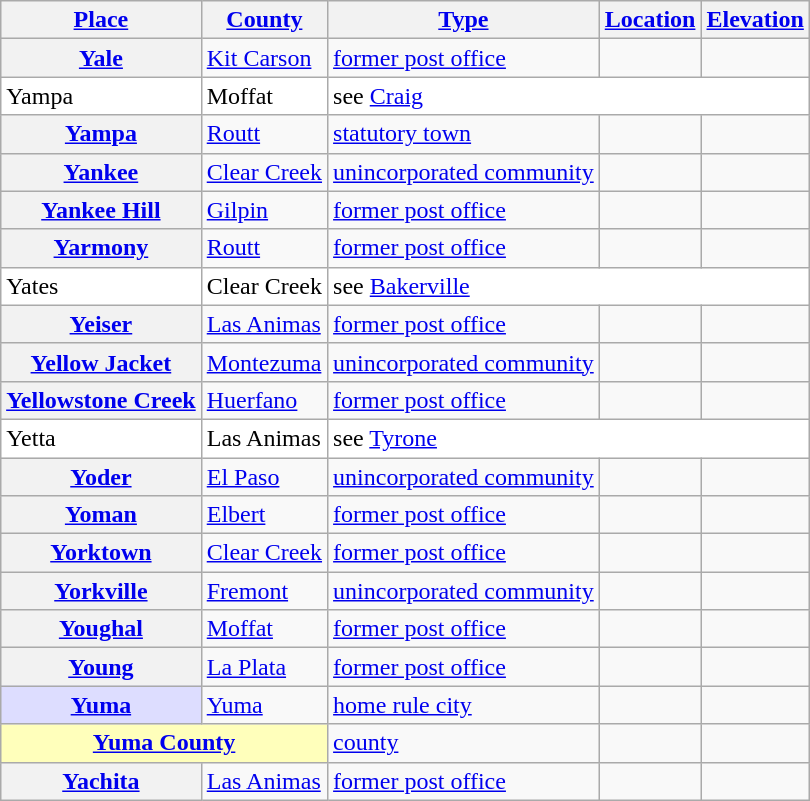<table class="wikitable sortable  plainrowheaders" style="margin:auto;">
<tr>
<th scope=col><a href='#'>Place</a></th>
<th scope=col><a href='#'>County</a></th>
<th scope=col><a href='#'>Type</a></th>
<th scope=col><a href='#'>Location</a></th>
<th scope=col><a href='#'>Elevation</a></th>
</tr>
<tr>
<th scope=row><a href='#'>Yale</a></th>
<td><a href='#'>Kit Carson</a></td>
<td><a href='#'>former post office</a></td>
<td></td>
<td></td>
</tr>
<tr bgcolor=white>
<td>Yampa</td>
<td>Moffat</td>
<td colspan=3>see <a href='#'>Craig</a></td>
</tr>
<tr>
<th scope=row><a href='#'>Yampa</a></th>
<td><a href='#'>Routt</a></td>
<td><a href='#'>statutory town</a></td>
<td></td>
<td align=right></td>
</tr>
<tr>
<th scope=row><a href='#'>Yankee</a></th>
<td><a href='#'>Clear Creek</a></td>
<td><a href='#'>unincorporated community</a></td>
<td></td>
<td align=right></td>
</tr>
<tr>
<th scope=row><a href='#'>Yankee Hill</a></th>
<td><a href='#'>Gilpin</a></td>
<td><a href='#'>former post office</a></td>
<td></td>
<td></td>
</tr>
<tr>
<th scope=row><a href='#'>Yarmony</a></th>
<td><a href='#'>Routt</a></td>
<td><a href='#'>former post office</a></td>
<td></td>
<td></td>
</tr>
<tr bgcolor=white>
<td>Yates</td>
<td>Clear Creek</td>
<td colspan=3>see <a href='#'>Bakerville</a></td>
</tr>
<tr>
<th scope=row><a href='#'>Yeiser</a></th>
<td><a href='#'>Las Animas</a></td>
<td><a href='#'>former post office</a></td>
<td></td>
<td></td>
</tr>
<tr>
<th scope=row><a href='#'>Yellow Jacket</a></th>
<td><a href='#'>Montezuma</a></td>
<td><a href='#'>unincorporated community</a></td>
<td></td>
<td align=right></td>
</tr>
<tr>
<th scope=row><a href='#'>Yellowstone Creek</a></th>
<td><a href='#'>Huerfano</a></td>
<td><a href='#'>former post office</a></td>
<td></td>
<td></td>
</tr>
<tr bgcolor=white>
<td>Yetta</td>
<td>Las Animas</td>
<td colspan=3>see <a href='#'>Tyrone</a></td>
</tr>
<tr>
<th scope=row><a href='#'>Yoder</a></th>
<td><a href='#'>El Paso</a></td>
<td><a href='#'>unincorporated community</a></td>
<td></td>
<td align=right></td>
</tr>
<tr>
<th scope=row><a href='#'>Yoman</a></th>
<td><a href='#'>Elbert</a></td>
<td><a href='#'>former post office</a></td>
<td></td>
<td></td>
</tr>
<tr>
<th scope=row><a href='#'>Yorktown</a></th>
<td><a href='#'>Clear Creek</a></td>
<td><a href='#'>former post office</a></td>
<td></td>
<td></td>
</tr>
<tr>
<th scope=row><a href='#'>Yorkville</a></th>
<td><a href='#'>Fremont</a></td>
<td><a href='#'>unincorporated community</a></td>
<td></td>
<td align=right></td>
</tr>
<tr>
<th scope=row><a href='#'>Youghal</a></th>
<td><a href='#'>Moffat</a></td>
<td><a href='#'>former post office</a></td>
<td></td>
<td></td>
</tr>
<tr>
<th scope=row><a href='#'>Young</a></th>
<td><a href='#'>La Plata</a></td>
<td><a href='#'>former post office</a></td>
<td></td>
<td></td>
</tr>
<tr>
<th scope=row style="background:#DDDDFF;"><a href='#'>Yuma</a></th>
<td><a href='#'>Yuma</a></td>
<td><a href='#'>home rule city</a></td>
<td></td>
<td align=right></td>
</tr>
<tr>
<th scope=row colspan=2 style="background:#FFFFBB;"><a href='#'>Yuma County</a></th>
<td><a href='#'>county</a></td>
<td></td>
<td></td>
</tr>
<tr>
<th scope=row><a href='#'>Yachita</a></th>
<td><a href='#'>Las Animas</a></td>
<td><a href='#'>former post office</a></td>
<td></td>
<td></td>
</tr>
</table>
